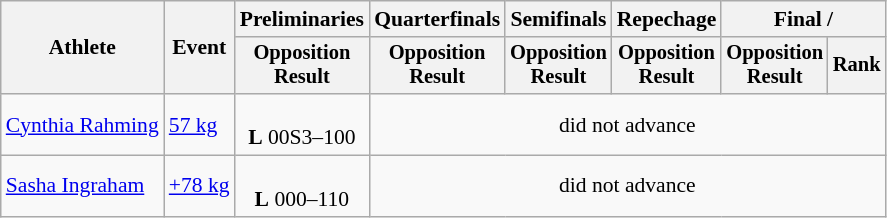<table class="wikitable" style="font-size:90%">
<tr>
<th rowspan=2>Athlete</th>
<th rowspan=2>Event</th>
<th>Preliminaries</th>
<th>Quarterfinals</th>
<th>Semifinals</th>
<th>Repechage</th>
<th colspan=2>Final / </th>
</tr>
<tr style="font-size:95%">
<th>Opposition<br>Result</th>
<th>Opposition<br>Result</th>
<th>Opposition<br>Result</th>
<th>Opposition<br>Result</th>
<th>Opposition<br>Result</th>
<th>Rank</th>
</tr>
<tr align=center>
<td align=left><a href='#'>Cynthia Rahming</a></td>
<td align=left><a href='#'>57 kg</a></td>
<td><br><strong>L</strong> 00S3–100</td>
<td colspan=5>did not advance</td>
</tr>
<tr align=center>
<td align=left><a href='#'>Sasha Ingraham</a></td>
<td align=left><a href='#'>+78 kg</a></td>
<td><br><strong>L</strong> 000–110</td>
<td colspan=5>did not advance</td>
</tr>
</table>
